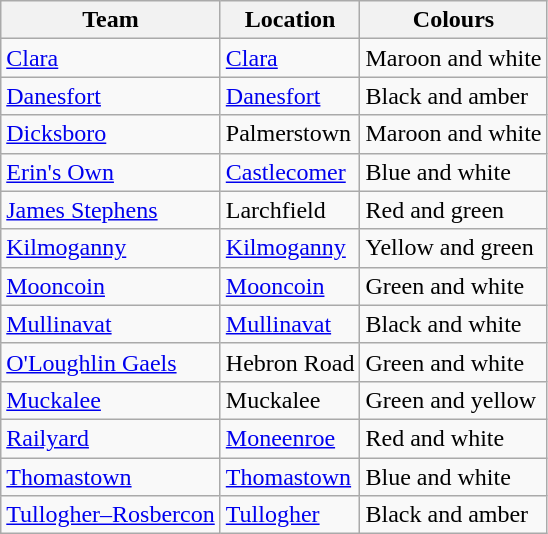<table class="wikitable sortable">
<tr>
<th>Team</th>
<th>Location</th>
<th>Colours</th>
</tr>
<tr>
<td><a href='#'>Clara</a></td>
<td><a href='#'>Clara</a></td>
<td>Maroon and white</td>
</tr>
<tr>
<td><a href='#'>Danesfort</a></td>
<td><a href='#'>Danesfort</a></td>
<td>Black and amber</td>
</tr>
<tr>
<td><a href='#'>Dicksboro</a></td>
<td>Palmerstown</td>
<td>Maroon and white</td>
</tr>
<tr>
<td><a href='#'>Erin's Own</a></td>
<td><a href='#'>Castlecomer</a></td>
<td>Blue and white</td>
</tr>
<tr>
<td><a href='#'>James Stephens</a></td>
<td>Larchfield</td>
<td>Red and green</td>
</tr>
<tr>
<td><a href='#'>Kilmoganny</a></td>
<td><a href='#'>Kilmoganny</a></td>
<td>Yellow and green</td>
</tr>
<tr>
<td><a href='#'>Mooncoin</a></td>
<td><a href='#'>Mooncoin</a></td>
<td>Green and white</td>
</tr>
<tr>
<td><a href='#'>Mullinavat</a></td>
<td><a href='#'>Mullinavat</a></td>
<td>Black and white</td>
</tr>
<tr>
<td><a href='#'>O'Loughlin Gaels</a></td>
<td>Hebron Road</td>
<td>Green and white</td>
</tr>
<tr>
<td><a href='#'>Muckalee</a></td>
<td>Muckalee</td>
<td>Green and yellow</td>
</tr>
<tr>
<td><a href='#'>Railyard</a></td>
<td><a href='#'>Moneenroe</a></td>
<td>Red and white</td>
</tr>
<tr>
<td><a href='#'>Thomastown</a></td>
<td><a href='#'>Thomastown</a></td>
<td>Blue and white</td>
</tr>
<tr>
<td><a href='#'>Tullogher–Rosbercon</a></td>
<td><a href='#'>Tullogher</a></td>
<td>Black and amber</td>
</tr>
</table>
